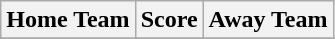<table class="wikitable" style="text-align: center">
<tr>
<th>Home Team</th>
<th>Score</th>
<th>Away Team</th>
</tr>
<tr>
</tr>
</table>
